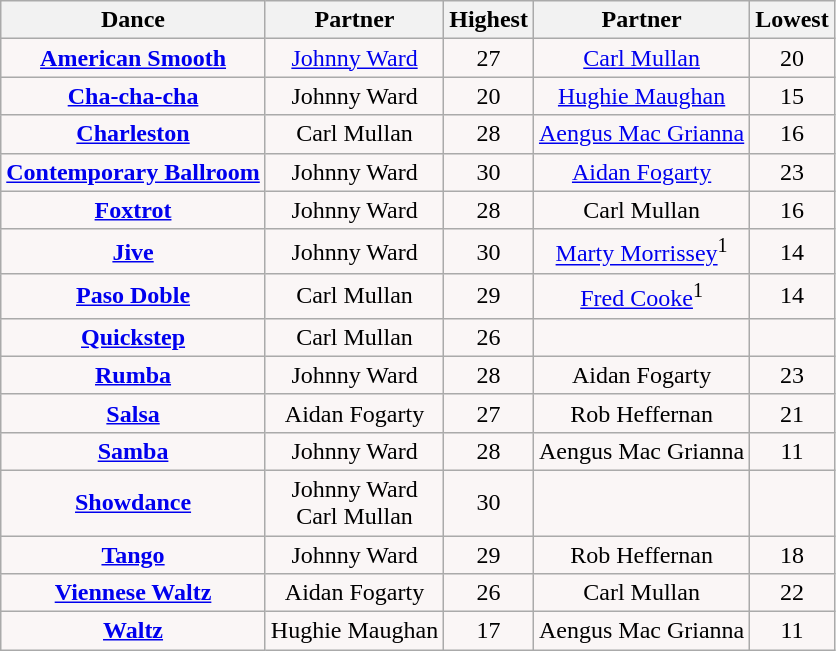<table class="wikitable sortable collapsed">
<tr style="text-align:Center; background:cc;">
<th>Dance</th>
<th>Partner</th>
<th>Highest</th>
<th>Partner</th>
<th>Lowest</th>
</tr>
<tr style="text-align: center; background:#faf6f6">
<td><strong><a href='#'>American Smooth</a></strong></td>
<td><a href='#'>Johnny Ward</a></td>
<td>27</td>
<td><a href='#'>Carl Mullan</a></td>
<td>20</td>
</tr>
<tr style="text-align: center; background:#faf6f6">
<td><strong><a href='#'>Cha-cha-cha</a></strong></td>
<td>Johnny Ward</td>
<td>20</td>
<td><a href='#'>Hughie Maughan</a></td>
<td>15</td>
</tr>
<tr style="text-align: center; background:#faf6f6">
<td><strong><a href='#'>Charleston</a></strong></td>
<td>Carl Mullan</td>
<td>28</td>
<td><a href='#'>Aengus Mac Grianna</a></td>
<td>16</td>
</tr>
<tr style="text-align: center; background:#faf6f6">
<td><strong><a href='#'>Contemporary Ballroom</a></strong></td>
<td>Johnny Ward</td>
<td>30</td>
<td><a href='#'>Aidan Fogarty</a></td>
<td>23</td>
</tr>
<tr style="text-align: center; background:#faf6f6">
<td><strong><a href='#'>Foxtrot</a></strong></td>
<td>Johnny Ward</td>
<td>28</td>
<td>Carl Mullan</td>
<td>16</td>
</tr>
<tr style="text-align: center; background:#faf6f6">
<td><strong><a href='#'>Jive</a></strong></td>
<td>Johnny Ward</td>
<td>30</td>
<td><a href='#'>Marty Morrissey</a><sup>1</sup></td>
<td>14</td>
</tr>
<tr style="text-align: center; background:#faf6f6">
<td><strong><a href='#'>Paso Doble</a></strong></td>
<td>Carl Mullan</td>
<td>29</td>
<td><a href='#'>Fred Cooke</a><sup>1</sup></td>
<td>14</td>
</tr>
<tr style="text-align: center; background:#faf6f6">
<td><strong><a href='#'>Quickstep</a></strong></td>
<td>Carl Mullan</td>
<td>26</td>
<td></td>
<td></td>
</tr>
<tr style="text-align: center; background:#faf6f6">
<td><strong><a href='#'>Rumba</a></strong></td>
<td>Johnny Ward</td>
<td>28</td>
<td>Aidan Fogarty</td>
<td>23</td>
</tr>
<tr style="text-align: center; background:#faf6f6">
<td><strong><a href='#'>Salsa</a></strong></td>
<td>Aidan Fogarty</td>
<td>27</td>
<td>Rob Heffernan</td>
<td>21</td>
</tr>
<tr style="text-align: center; background:#faf6f6">
<td><strong><a href='#'>Samba</a></strong></td>
<td>Johnny Ward</td>
<td>28</td>
<td>Aengus Mac Grianna</td>
<td>11</td>
</tr>
<tr style="text-align: center; background:#faf6f6">
<td><strong><a href='#'>Showdance</a></strong></td>
<td>Johnny Ward<br>Carl Mullan</td>
<td>30</td>
<td></td>
<td></td>
</tr>
<tr style="text-align: center; background:#faf6f6">
<td><strong><a href='#'>Tango</a></strong></td>
<td>Johnny Ward</td>
<td>29</td>
<td>Rob Heffernan</td>
<td>18</td>
</tr>
<tr style="text-align: center; background:#faf6f6">
<td><strong><a href='#'>Viennese Waltz</a></strong></td>
<td>Aidan Fogarty</td>
<td>26</td>
<td>Carl Mullan</td>
<td>22</td>
</tr>
<tr style="text-align: center; background:#faf6f6">
<td><strong><a href='#'>Waltz</a></strong></td>
<td>Hughie Maughan</td>
<td>17</td>
<td>Aengus Mac Grianna</td>
<td>11</td>
</tr>
</table>
